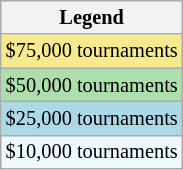<table class="wikitable" style="font-size:85%">
<tr>
<th>Legend</th>
</tr>
<tr style="background:#f7e98e;">
<td>$75,000 tournaments</td>
</tr>
<tr style="background:#addfad;">
<td>$50,000 tournaments</td>
</tr>
<tr style="background:lightblue;">
<td>$25,000 tournaments</td>
</tr>
<tr style="background:#f0f8ff;">
<td>$10,000 tournaments</td>
</tr>
</table>
